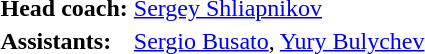<table>
<tr>
<td><strong>Head coach:</strong></td>
<td><a href='#'>Sergey Shliapnikov</a></td>
</tr>
<tr>
<td><strong>Assistants:</strong></td>
<td><a href='#'>Sergio Busato</a>, <a href='#'>Yury Bulychev</a></td>
</tr>
</table>
